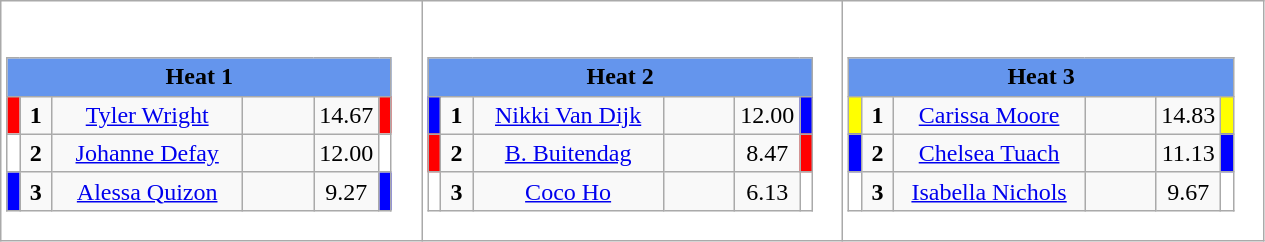<table class="wikitable" style="background:#fff;">
<tr>
<td><div><br><table class="wikitable">
<tr>
<td colspan="6"  style="text-align:center; background:#6495ed;"><strong>Heat 1</strong></td>
</tr>
<tr>
<td style="width:01px; background: #f00;"></td>
<td style="width:14px; text-align:center;"><strong>1</strong></td>
<td style="width:120px; text-align:center;"><a href='#'>Tyler Wright</a></td>
<td style="width:40px; text-align:center;"></td>
<td style="width:20px; text-align:center;">14.67</td>
<td style="width:01px; background: #f00;"></td>
</tr>
<tr>
<td style="width:01px; background: #fff;"></td>
<td style="width:14px; text-align:center;"><strong>2</strong></td>
<td style="width:120px; text-align:center;"><a href='#'>Johanne Defay</a></td>
<td style="width:40px; text-align:center;"></td>
<td style="width:20px; text-align:center;">12.00</td>
<td style="width:01px; background: #fff;"></td>
</tr>
<tr>
<td style="width:01px; background: #00f;"></td>
<td style="width:14px; text-align:center;"><strong>3</strong></td>
<td style="width:120px; text-align:center;"><a href='#'>Alessa Quizon</a></td>
<td style="width:40px; text-align:center;"></td>
<td style="width:20px; text-align:center;">9.27</td>
<td style="width:01px; background: #00f;"></td>
</tr>
</table>
</div></td>
<td><div><br><table class="wikitable">
<tr>
<td colspan="6"  style="text-align:center; background:#6495ed;"><strong>Heat 2</strong></td>
</tr>
<tr>
<td style="width:01px; background: #00f;"></td>
<td style="width:14px; text-align:center;"><strong>1</strong></td>
<td style="width:120px; text-align:center;"><a href='#'>Nikki Van Dijk</a></td>
<td style="width:40px; text-align:center;"></td>
<td style="width:20px; text-align:center;">12.00</td>
<td style="width:01px; background: #00f;"></td>
</tr>
<tr>
<td style="width:01px; background: #f00;"></td>
<td style="width:14px; text-align:center;"><strong>2</strong></td>
<td style="width:120px; text-align:center;"><a href='#'>B. Buitendag</a></td>
<td style="width:40px; text-align:center;"></td>
<td style="width:20px; text-align:center;">8.47</td>
<td style="width:01px; background: #f00;"></td>
</tr>
<tr>
<td style="width:01px; background: #fff;"></td>
<td style="width:14px; text-align:center;"><strong>3</strong></td>
<td style="width:120px; text-align:center;"><a href='#'>Coco Ho</a></td>
<td style="width:40px; text-align:center;"></td>
<td style="width:20px; text-align:center;">6.13</td>
<td style="width:01px; background: #fff;"></td>
</tr>
</table>
</div></td>
<td><div><br><table class="wikitable">
<tr>
<td colspan="6"  style="text-align:center; background:#6495ed;"><strong>Heat 3</strong></td>
</tr>
<tr>
<td style="width:01px; background: #ff0;"></td>
<td style="width:14px; text-align:center;"><strong>1</strong></td>
<td style="width:120px; text-align:center;"><a href='#'>Carissa Moore</a></td>
<td style="width:40px; text-align:center;"></td>
<td style="width:20px; text-align:center;">14.83</td>
<td style="width:01px; background: #ff0;"></td>
</tr>
<tr>
<td style="width:01px; background: #00f;"></td>
<td style="width:14px; text-align:center;"><strong>2</strong></td>
<td style="width:120px; text-align:center;"><a href='#'>Chelsea Tuach</a></td>
<td style="width:40px; text-align:center;"></td>
<td style="width:20px; text-align:center;">11.13</td>
<td style="width:01px; background: #00f;"></td>
</tr>
<tr>
<td style="width:01px; background: #fff;"></td>
<td style="width:14px; text-align:center;"><strong>3</strong></td>
<td style="width:120px; text-align:center;"><a href='#'>Isabella Nichols</a></td>
<td style="width:40px; text-align:center;"></td>
<td style="width:20px; text-align:center;">9.67</td>
<td style="width:01px; background: #fff;"></td>
</tr>
</table>
</div></td>
</tr>
</table>
